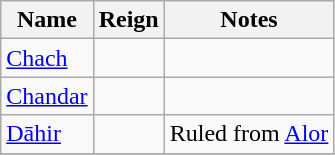<table class="wikitable">
<tr>
<th>Name</th>
<th>Reign</th>
<th>Notes</th>
</tr>
<tr>
<td><a href='#'>Chach</a></td>
<td></td>
<td></td>
</tr>
<tr>
<td><a href='#'>Chandar</a></td>
<td></td>
<td></td>
</tr>
<tr>
<td><a href='#'>Dāhir</a></td>
<td></td>
<td>Ruled from <a href='#'>Alor</a></td>
</tr>
<tr>
</tr>
</table>
